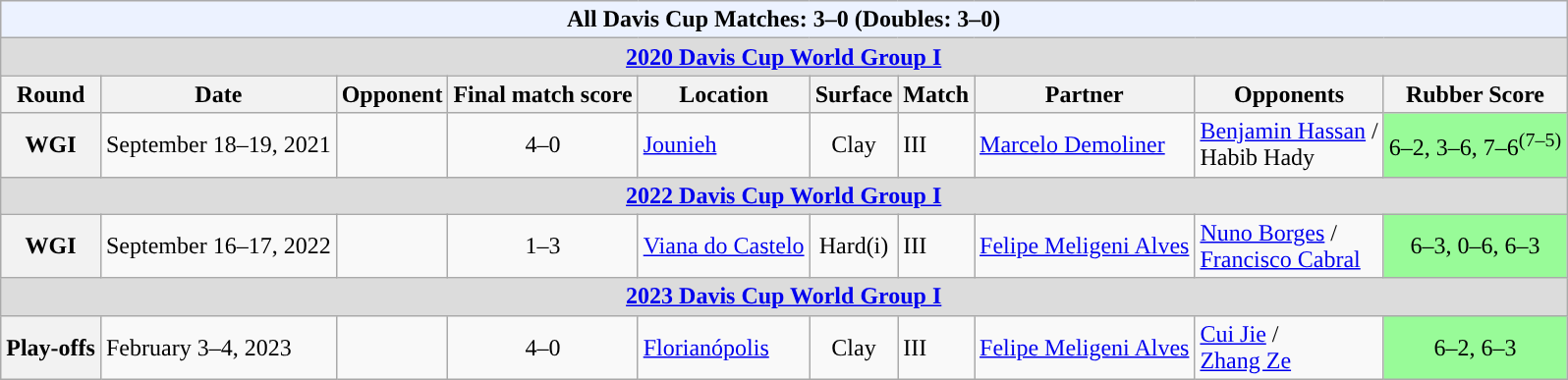<table class="wikitable style="font-size:97%">
<tr>
<th colspan="10" style="width:555px; background:#ecf2ff;"><strong>All Davis Cup Matches: 3–0 (Doubles: 3–0)</strong></th>
</tr>
<tr bgcolor=Gainsboro style="text-align:center;">
<td colspan=10><strong><a href='#'>2020 Davis Cup World Group I</a></strong></td>
</tr>
<tr>
<th>Round</th>
<th>Date</th>
<th>Opponent</th>
<th>Final match score</th>
<th>Location</th>
<th>Surface</th>
<th>Match</th>
<th>Partner</th>
<th>Opponents</th>
<th>Rubber Score</th>
</tr>
<tr>
<th rowspan=1>WGI</th>
<td rowspan=1>September 18–19, 2021</td>
<td rowspan=1></td>
<td rowspan=1 style="text-align:center;">4–0</td>
<td rowspan=1><a href='#'>Jounieh</a></td>
<td rowspan=1 style="text-align:center;">Clay</td>
<td>III</td>
<td><a href='#'>Marcelo Demoliner</a></td>
<td><a href='#'>Benjamin Hassan</a> /<br>Habib Hady<br></td>
<td style="text-align:center; background:#98FB98;">6–2, 3–6, 7–6<sup>(7–5)</sup></td>
</tr>
<tr bgcolor=Gainsboro style="text-align:center;">
<td colspan=10><strong><a href='#'>2022 Davis Cup World Group I</a></strong></td>
</tr>
<tr>
<th rowspan=1>WGI</th>
<td rowspan=1>September 16–17, 2022</td>
<td rowspan=1></td>
<td rowspan=1 style="text-align:center;">1–3</td>
<td rowspan=1><a href='#'>Viana do Castelo</a></td>
<td rowspan=1 style="text-align:center;">Hard(i)</td>
<td>III</td>
<td><a href='#'>Felipe Meligeni Alves</a></td>
<td><a href='#'>Nuno Borges</a> /<br> <a href='#'>Francisco Cabral</a></td>
<td style="text-align:center; background:#98FB98;">6–3, 0–6, 6–3</td>
</tr>
<tr bgcolor=Gainsboro style="text-align:center;">
<td colspan=10><strong><a href='#'>2023 Davis Cup World Group I</a></strong></td>
</tr>
<tr>
<th rowspan=1>Play-offs</th>
<td rowspan=1>February 3–4, 2023</td>
<td rowspan=1></td>
<td rowspan=1 style="text-align:center;">4–0</td>
<td rowspan=1><a href='#'>Florianópolis</a></td>
<td rowspan=1 style="text-align:center;">Clay</td>
<td>III</td>
<td><a href='#'>Felipe Meligeni Alves</a></td>
<td><a href='#'>Cui Jie</a> /<br> <a href='#'>Zhang Ze</a></td>
<td style="text-align:center; background:#98FB98;">6–2, 6–3</td>
</tr>
</table>
